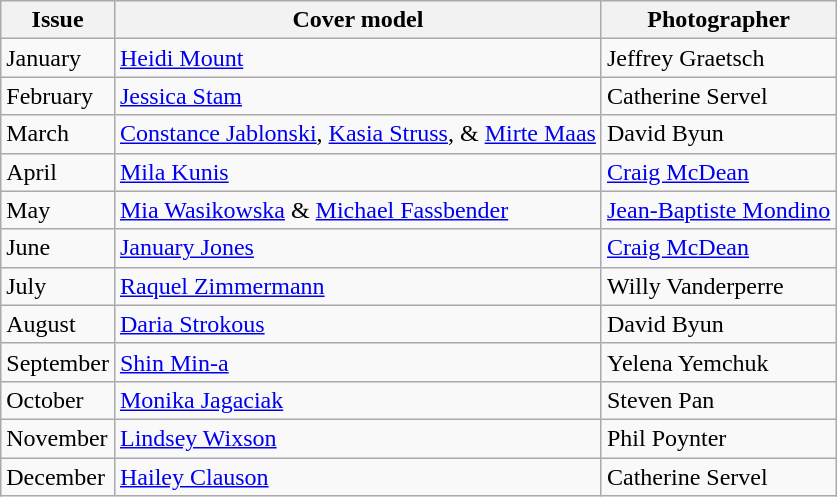<table class="sortable wikitable">
<tr>
<th>Issue</th>
<th>Cover model</th>
<th>Photographer</th>
</tr>
<tr>
<td>January</td>
<td><a href='#'>Heidi Mount</a></td>
<td>Jeffrey Graetsch</td>
</tr>
<tr>
<td>February</td>
<td><a href='#'>Jessica Stam</a></td>
<td>Catherine Servel</td>
</tr>
<tr>
<td>March</td>
<td><a href='#'>Constance Jablonski</a>, <a href='#'>Kasia Struss</a>, & <a href='#'>Mirte Maas</a></td>
<td>David Byun</td>
</tr>
<tr>
<td>April</td>
<td><a href='#'>Mila Kunis</a></td>
<td><a href='#'>Craig McDean</a></td>
</tr>
<tr>
<td>May</td>
<td><a href='#'>Mia Wasikowska</a> & <a href='#'>Michael Fassbender</a></td>
<td><a href='#'>Jean-Baptiste Mondino</a></td>
</tr>
<tr>
<td>June</td>
<td><a href='#'>January Jones</a></td>
<td><a href='#'>Craig McDean</a></td>
</tr>
<tr>
<td>July</td>
<td><a href='#'>Raquel Zimmermann</a></td>
<td>Willy Vanderperre</td>
</tr>
<tr>
<td>August</td>
<td><a href='#'>Daria Strokous</a></td>
<td>David Byun</td>
</tr>
<tr>
<td>September</td>
<td><a href='#'>Shin Min-a</a></td>
<td>Yelena Yemchuk</td>
</tr>
<tr>
<td>October</td>
<td><a href='#'>Monika Jagaciak</a></td>
<td>Steven Pan</td>
</tr>
<tr>
<td>November</td>
<td><a href='#'>Lindsey Wixson</a></td>
<td>Phil Poynter</td>
</tr>
<tr>
<td>December</td>
<td><a href='#'>Hailey Clauson</a></td>
<td>Catherine Servel</td>
</tr>
</table>
